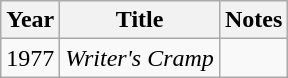<table class="wikitable">
<tr>
<th>Year</th>
<th>Title</th>
<th>Notes</th>
</tr>
<tr>
<td>1977</td>
<td><em>Writer's Cramp</em></td>
<td></td>
</tr>
</table>
